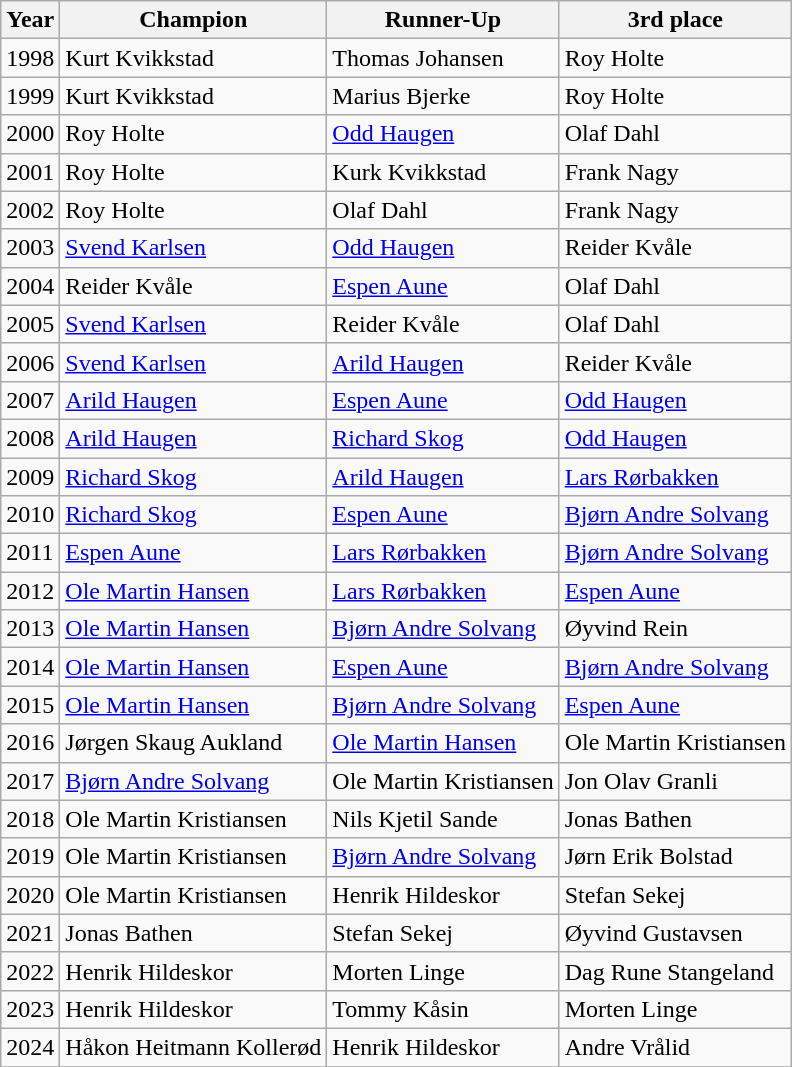<table class="wikitable">
<tr>
<th>Year</th>
<th>Champion</th>
<th>Runner-Up</th>
<th>3rd  place</th>
</tr>
<tr>
<td>1998</td>
<td> Kurt Kvikkstad</td>
<td> Thomas Johansen</td>
<td> Roy Holte</td>
</tr>
<tr>
<td>1999</td>
<td> Kurt Kvikkstad</td>
<td> Marius Bjerke</td>
<td> Roy Holte</td>
</tr>
<tr>
<td>2000</td>
<td> Roy Holte</td>
<td> <a href='#'>Odd Haugen</a></td>
<td> Olaf Dahl</td>
</tr>
<tr>
<td>2001</td>
<td> Roy Holte</td>
<td> Kurk Kvikkstad</td>
<td> Frank Nagy</td>
</tr>
<tr>
<td>2002</td>
<td> Roy Holte</td>
<td> Olaf Dahl</td>
<td> Frank Nagy</td>
</tr>
<tr>
<td>2003</td>
<td> <a href='#'>Svend Karlsen</a></td>
<td> <a href='#'>Odd Haugen</a></td>
<td> Reider Kvåle</td>
</tr>
<tr>
<td>2004</td>
<td> Reider Kvåle</td>
<td> <a href='#'>Espen Aune</a></td>
<td> Olaf Dahl</td>
</tr>
<tr>
<td>2005</td>
<td> <a href='#'>Svend Karlsen</a></td>
<td> Reider Kvåle</td>
<td> Olaf Dahl</td>
</tr>
<tr>
<td>2006</td>
<td> <a href='#'>Svend Karlsen</a></td>
<td> <a href='#'>Arild Haugen</a></td>
<td> Reider Kvåle</td>
</tr>
<tr>
<td>2007</td>
<td> <a href='#'>Arild Haugen</a></td>
<td> <a href='#'>Espen Aune</a></td>
<td> <a href='#'>Odd Haugen</a></td>
</tr>
<tr>
<td>2008</td>
<td> <a href='#'>Arild Haugen</a></td>
<td> <a href='#'>Richard Skog</a></td>
<td> <a href='#'>Odd Haugen</a></td>
</tr>
<tr>
<td>2009</td>
<td> <a href='#'>Richard Skog</a></td>
<td> <a href='#'>Arild Haugen</a></td>
<td> <a href='#'>Lars Rørbakken</a></td>
</tr>
<tr>
<td>2010</td>
<td> <a href='#'>Richard Skog</a></td>
<td> <a href='#'>Espen Aune</a></td>
<td> <a href='#'>Bjørn Andre Solvang</a></td>
</tr>
<tr>
<td>2011</td>
<td> <a href='#'>Espen Aune</a></td>
<td> <a href='#'>Lars Rørbakken </a></td>
<td> <a href='#'>Bjørn Andre Solvang</a></td>
</tr>
<tr>
<td>2012</td>
<td> <a href='#'>Ole Martin Hansen</a></td>
<td> <a href='#'>Lars Rørbakken</a></td>
<td> <a href='#'>Espen Aune</a></td>
</tr>
<tr>
<td>2013</td>
<td> <a href='#'>Ole Martin Hansen</a></td>
<td> <a href='#'>Bjørn Andre Solvang</a></td>
<td> Øyvind Rein</td>
</tr>
<tr>
<td>2014</td>
<td> <a href='#'>Ole Martin Hansen</a></td>
<td> <a href='#'>Espen Aune</a></td>
<td> <a href='#'>Bjørn Andre Solvang</a></td>
</tr>
<tr>
<td>2015</td>
<td> <a href='#'>Ole Martin Hansen</a></td>
<td> <a href='#'>Bjørn Andre Solvang</a></td>
<td> <a href='#'>Espen Aune</a></td>
</tr>
<tr>
<td>2016</td>
<td> Jørgen Skaug Aukland</td>
<td> <a href='#'>Ole Martin Hansen</a></td>
<td> Ole Martin Kristiansen</td>
</tr>
<tr>
<td>2017</td>
<td> <a href='#'>Bjørn Andre Solvang</a></td>
<td> Ole Martin Kristiansen</td>
<td> Jon Olav Granli</td>
</tr>
<tr>
<td>2018</td>
<td> Ole Martin Kristiansen</td>
<td> Nils Kjetil Sande</td>
<td> Jonas Bathen</td>
</tr>
<tr>
<td>2019</td>
<td> Ole Martin Kristiansen</td>
<td> <a href='#'>Bjørn Andre Solvang</a></td>
<td> Jørn Erik Bolstad</td>
</tr>
<tr>
<td>2020</td>
<td> Ole Martin Kristiansen</td>
<td> Henrik Hildeskor</td>
<td> Stefan Sekej</td>
</tr>
<tr>
<td>2021</td>
<td> Jonas Bathen</td>
<td> Stefan Sekej</td>
<td> Øyvind Gustavsen</td>
</tr>
<tr>
<td>2022</td>
<td> Henrik Hildeskor</td>
<td> Morten Linge</td>
<td> Dag Rune Stangeland</td>
</tr>
<tr>
<td>2023</td>
<td> Henrik Hildeskor</td>
<td> Tommy Kåsin</td>
<td> Morten Linge</td>
</tr>
<tr>
<td>2024</td>
<td> Håkon Heitmann Kollerød</td>
<td> Henrik Hildeskor</td>
<td> Andre Vrålid</td>
</tr>
<tr>
</tr>
</table>
